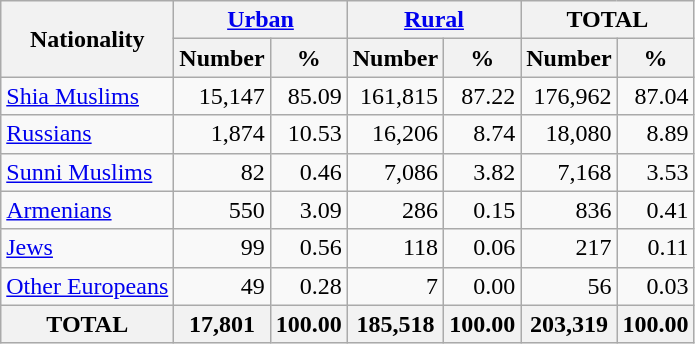<table class="wikitable sortable">
<tr>
<th rowspan="2">Nationality</th>
<th colspan="2"><a href='#'>Urban</a></th>
<th colspan="2"><a href='#'>Rural</a></th>
<th colspan="2">TOTAL</th>
</tr>
<tr>
<th>Number</th>
<th>%</th>
<th>Number</th>
<th>%</th>
<th>Number</th>
<th>%</th>
</tr>
<tr>
<td><a href='#'>Shia Muslims</a></td>
<td align="right">15,147</td>
<td align="right">85.09</td>
<td align="right">161,815</td>
<td align="right">87.22</td>
<td align="right">176,962</td>
<td align="right">87.04</td>
</tr>
<tr>
<td><a href='#'>Russians</a></td>
<td align="right">1,874</td>
<td align="right">10.53</td>
<td align="right">16,206</td>
<td align="right">8.74</td>
<td align="right">18,080</td>
<td align="right">8.89</td>
</tr>
<tr>
<td><a href='#'>Sunni Muslims</a></td>
<td align="right">82</td>
<td align="right">0.46</td>
<td align="right">7,086</td>
<td align="right">3.82</td>
<td align="right">7,168</td>
<td align="right">3.53</td>
</tr>
<tr>
<td><a href='#'>Armenians</a></td>
<td align="right">550</td>
<td align="right">3.09</td>
<td align="right">286</td>
<td align="right">0.15</td>
<td align="right">836</td>
<td align="right">0.41</td>
</tr>
<tr>
<td><a href='#'>Jews</a></td>
<td align="right">99</td>
<td align="right">0.56</td>
<td align="right">118</td>
<td align="right">0.06</td>
<td align="right">217</td>
<td align="right">0.11</td>
</tr>
<tr>
<td><a href='#'>Other Europeans</a></td>
<td align="right">49</td>
<td align="right">0.28</td>
<td align="right">7</td>
<td align="right">0.00</td>
<td align="right">56</td>
<td align="right">0.03</td>
</tr>
<tr>
<th>TOTAL</th>
<th>17,801</th>
<th>100.00</th>
<th>185,518</th>
<th>100.00</th>
<th>203,319</th>
<th>100.00</th>
</tr>
</table>
